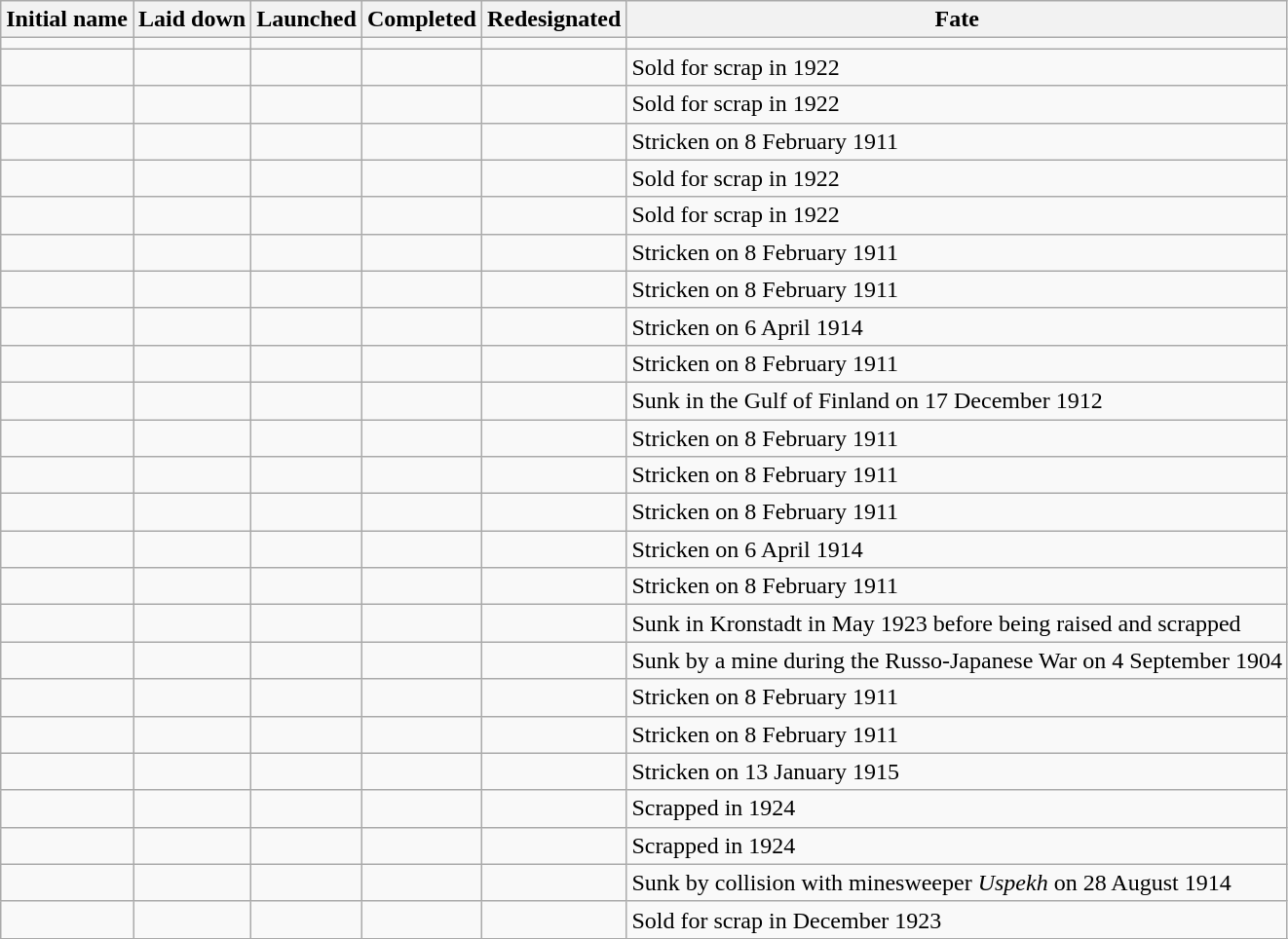<table class="wikitable">
<tr>
<th scope="col">Initial name</th>
<th scope="col">Laid down</th>
<th scope="col">Launched</th>
<th scope="col">Completed</th>
<th scope="col">Redesignated</th>
<th scope="col">Fate</th>
</tr>
<tr>
<td></td>
<td></td>
<td></td>
<td></td>
<td></td>
<td></td>
</tr>
<tr>
<td></td>
<td></td>
<td></td>
<td></td>
<td></td>
<td>Sold for scrap in 1922</td>
</tr>
<tr>
<td></td>
<td></td>
<td></td>
<td></td>
<td></td>
<td>Sold for scrap in 1922</td>
</tr>
<tr>
<td></td>
<td></td>
<td></td>
<td></td>
<td></td>
<td>Stricken on 8 February 1911</td>
</tr>
<tr>
<td></td>
<td></td>
<td></td>
<td></td>
<td></td>
<td>Sold for scrap in 1922</td>
</tr>
<tr>
<td></td>
<td></td>
<td></td>
<td></td>
<td></td>
<td>Sold for scrap in 1922</td>
</tr>
<tr>
<td></td>
<td></td>
<td></td>
<td></td>
<td></td>
<td>Stricken on 8 February 1911</td>
</tr>
<tr>
<td></td>
<td></td>
<td></td>
<td></td>
<td></td>
<td>Stricken on 8 February 1911</td>
</tr>
<tr>
<td></td>
<td></td>
<td></td>
<td></td>
<td></td>
<td>Stricken on 6 April 1914</td>
</tr>
<tr>
<td></td>
<td></td>
<td></td>
<td></td>
<td></td>
<td>Stricken on 8 February 1911</td>
</tr>
<tr>
<td></td>
<td></td>
<td></td>
<td></td>
<td></td>
<td>Sunk in the Gulf of Finland on 17 December 1912</td>
</tr>
<tr>
<td></td>
<td></td>
<td></td>
<td></td>
<td></td>
<td>Stricken on 8 February 1911</td>
</tr>
<tr>
<td></td>
<td></td>
<td></td>
<td></td>
<td></td>
<td>Stricken on 8 February 1911</td>
</tr>
<tr>
<td></td>
<td></td>
<td></td>
<td></td>
<td></td>
<td>Stricken on 8 February 1911</td>
</tr>
<tr>
<td></td>
<td></td>
<td></td>
<td></td>
<td></td>
<td>Stricken on 6 April 1914</td>
</tr>
<tr>
<td></td>
<td></td>
<td></td>
<td></td>
<td></td>
<td>Stricken on 8 February 1911</td>
</tr>
<tr>
<td></td>
<td></td>
<td></td>
<td></td>
<td></td>
<td>Sunk in Kronstadt in May 1923 before being raised and scrapped</td>
</tr>
<tr>
<td></td>
<td></td>
<td></td>
<td></td>
<td></td>
<td>Sunk by a mine during the Russo-Japanese War on 4 September 1904</td>
</tr>
<tr>
<td></td>
<td></td>
<td></td>
<td></td>
<td></td>
<td>Stricken on 8 February 1911</td>
</tr>
<tr>
<td></td>
<td></td>
<td></td>
<td></td>
<td></td>
<td>Stricken on 8 February 1911</td>
</tr>
<tr>
<td></td>
<td></td>
<td></td>
<td></td>
<td></td>
<td>Stricken on 13 January 1915</td>
</tr>
<tr>
<td></td>
<td></td>
<td></td>
<td></td>
<td></td>
<td>Scrapped in 1924</td>
</tr>
<tr>
<td></td>
<td></td>
<td></td>
<td></td>
<td></td>
<td>Scrapped in 1924</td>
</tr>
<tr>
<td></td>
<td></td>
<td></td>
<td></td>
<td></td>
<td>Sunk by collision with minesweeper <em>Uspekh</em> on 28 August 1914</td>
</tr>
<tr>
<td></td>
<td></td>
<td></td>
<td></td>
<td></td>
<td>Sold for scrap in December 1923</td>
</tr>
<tr>
</tr>
</table>
